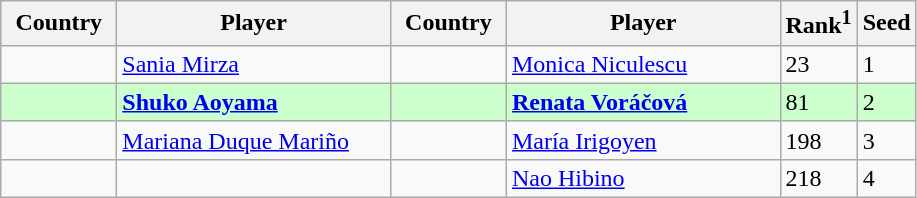<table class="sortable wikitable">
<tr>
<th width="70">Country</th>
<th width="175">Player</th>
<th width="70">Country</th>
<th width="175">Player</th>
<th>Rank<sup>1</sup></th>
<th>Seed</th>
</tr>
<tr>
<td></td>
<td><a href='#'>Sania Mirza</a></td>
<td></td>
<td><a href='#'>Monica Niculescu</a></td>
<td>23</td>
<td>1</td>
</tr>
<tr style="background:#cfc;">
<td></td>
<td><strong><a href='#'>Shuko Aoyama</a></strong></td>
<td></td>
<td><strong><a href='#'>Renata Voráčová</a></strong></td>
<td>81</td>
<td>2</td>
</tr>
<tr>
<td></td>
<td><a href='#'>Mariana Duque Mariño</a></td>
<td></td>
<td><a href='#'>María Irigoyen</a></td>
<td>198</td>
<td>3</td>
</tr>
<tr>
<td></td>
<td></td>
<td></td>
<td><a href='#'>Nao Hibino</a></td>
<td>218</td>
<td>4</td>
</tr>
</table>
